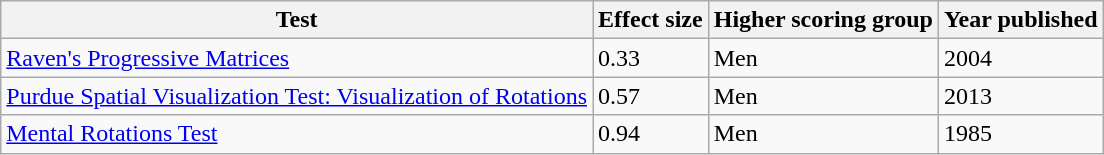<table class="wikitable sortable">
<tr>
<th>Test</th>
<th>Effect size</th>
<th>Higher scoring group</th>
<th>Year published</th>
</tr>
<tr>
<td><a href='#'>Raven's Progressive Matrices</a></td>
<td>0.33</td>
<td>Men</td>
<td>2004</td>
</tr>
<tr>
<td><a href='#'>Purdue Spatial Visualization Test: Visualization of Rotations</a></td>
<td>0.57</td>
<td>Men</td>
<td>2013</td>
</tr>
<tr>
<td><a href='#'>Mental Rotations Test</a></td>
<td>0.94</td>
<td>Men</td>
<td>1985</td>
</tr>
</table>
